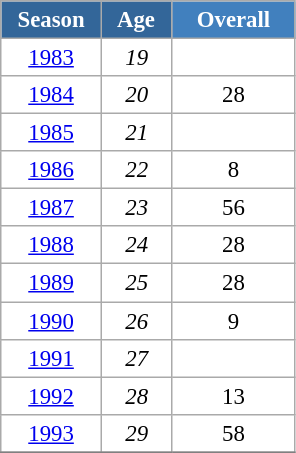<table class="wikitable" style="font-size:95%; text-align:center; border:grey solid 1px; border-collapse:collapse; background:#ffffff;">
<tr>
<th style="background-color:#369; color:white; width:60px;"> Season </th>
<th style="background-color:#369; color:white; width:40px;"> Age </th>
<th style="background-color:#4180be; color:white; width:75px;">Overall</th>
</tr>
<tr ->
<td><a href='#'>1983</a></td>
<td><em>19</em></td>
<td></td>
</tr>
<tr>
<td><a href='#'>1984</a></td>
<td><em>20</em></td>
<td>28</td>
</tr>
<tr>
<td><a href='#'>1985</a></td>
<td><em>21</em></td>
<td></td>
</tr>
<tr>
<td><a href='#'>1986</a></td>
<td><em>22</em></td>
<td>8</td>
</tr>
<tr>
<td><a href='#'>1987</a></td>
<td><em>23</em></td>
<td>56</td>
</tr>
<tr>
<td><a href='#'>1988</a></td>
<td><em>24</em></td>
<td>28</td>
</tr>
<tr>
<td><a href='#'>1989</a></td>
<td><em>25</em></td>
<td>28</td>
</tr>
<tr>
<td><a href='#'>1990</a></td>
<td><em>26</em></td>
<td>9</td>
</tr>
<tr>
<td><a href='#'>1991</a></td>
<td><em>27</em></td>
<td></td>
</tr>
<tr>
<td><a href='#'>1992</a></td>
<td><em>28</em></td>
<td>13</td>
</tr>
<tr>
<td><a href='#'>1993</a></td>
<td><em>29</em></td>
<td>58</td>
</tr>
<tr>
</tr>
</table>
